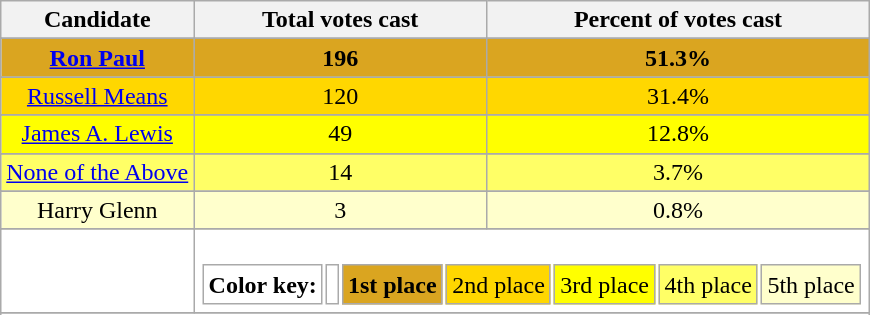<table class="wikitable" style="text-align:center;">
<tr>
<th>Candidate</th>
<th>Total votes cast</th>
<th>Percent of votes cast</th>
</tr>
<tr>
</tr>
<tr bgcolor="Goldenrod">
<td><strong><a href='#'>Ron Paul</a></strong></td>
<td bgcolor="Goldenrod"><strong>196</strong></td>
<td><strong>51.3%</strong></td>
</tr>
<tr>
</tr>
<tr bgcolor="Gold">
<td><a href='#'>Russell Means</a></td>
<td bgcolor="Gold">120</td>
<td>31.4%</td>
</tr>
<tr>
</tr>
<tr bgcolor="Yellow">
<td><a href='#'>James A. Lewis</a></td>
<td bgcolor="Yellow">49</td>
<td>12.8%</td>
</tr>
<tr>
</tr>
<tr bgcolor="FFFF66">
<td><a href='#'>None of the Above</a></td>
<td bgcolor="#FFFF66">14</td>
<td>3.7%</td>
</tr>
<tr>
</tr>
<tr bgcolor="#FFFFCC">
<td>Harry Glenn</td>
<td bgcolor="#FFFFCC">3</td>
<td>0.8%</td>
</tr>
<tr>
</tr>
<tr>
</tr>
<tr bgcolor="#FFFFFF">
<td></td>
<td colspan="5"><br><table align="left">
<tr>
<td><strong>Color key:</strong></td>
<td></td>
<td bgcolor="Goldenrod"><strong>1st place</strong></td>
<td bgcolor="Gold">2nd place</td>
<td bgcolor="Yellow">3rd place</td>
<td bgcolor="#FFFF66">4th place</td>
<td bgcolor="#FFFFCC">5th place</td>
</tr>
</table>
</td>
</tr>
<tr>
</tr>
<tr>
</tr>
</table>
